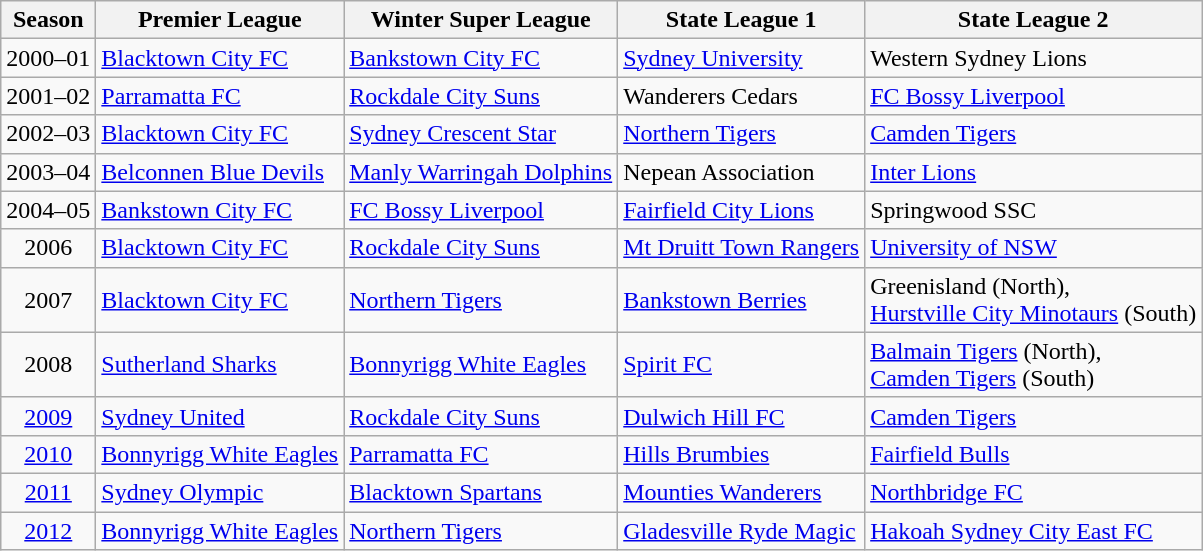<table class="wikitable">
<tr>
<th>Season</th>
<th>Premier League</th>
<th>Winter Super League</th>
<th>State League 1</th>
<th>State League 2</th>
</tr>
<tr>
<td style=text-align:center>2000–01</td>
<td><a href='#'>Blacktown City FC</a></td>
<td><a href='#'>Bankstown City FC</a></td>
<td><a href='#'>Sydney University</a></td>
<td>Western Sydney Lions</td>
</tr>
<tr>
<td style=text-align:center>2001–02</td>
<td><a href='#'>Parramatta FC</a></td>
<td><a href='#'>Rockdale City Suns</a></td>
<td>Wanderers Cedars</td>
<td><a href='#'>FC Bossy Liverpool</a></td>
</tr>
<tr>
<td style=text-align:center>2002–03</td>
<td><a href='#'>Blacktown City FC</a></td>
<td><a href='#'>Sydney Crescent Star</a></td>
<td><a href='#'>Northern Tigers</a></td>
<td><a href='#'>Camden Tigers</a></td>
</tr>
<tr>
<td style=text-align:center>2003–04</td>
<td><a href='#'>Belconnen Blue Devils</a></td>
<td><a href='#'>Manly Warringah Dolphins</a></td>
<td>Nepean Association</td>
<td><a href='#'>Inter Lions</a></td>
</tr>
<tr>
<td style=text-align:center>2004–05</td>
<td><a href='#'>Bankstown City FC</a></td>
<td><a href='#'>FC Bossy Liverpool</a></td>
<td><a href='#'>Fairfield City Lions</a></td>
<td>Springwood SSC</td>
</tr>
<tr>
<td style=text-align:center>2006</td>
<td><a href='#'>Blacktown City FC</a></td>
<td><a href='#'>Rockdale City Suns</a></td>
<td><a href='#'>Mt Druitt Town Rangers</a></td>
<td><a href='#'>University of NSW</a></td>
</tr>
<tr>
<td style=text-align:center>2007</td>
<td><a href='#'>Blacktown City FC</a></td>
<td><a href='#'>Northern Tigers</a></td>
<td><a href='#'>Bankstown Berries</a></td>
<td>Greenisland (North), <br><a href='#'>Hurstville City Minotaurs</a> (South)</td>
</tr>
<tr>
<td style=text-align:center>2008</td>
<td><a href='#'>Sutherland Sharks</a></td>
<td><a href='#'>Bonnyrigg White Eagles</a></td>
<td><a href='#'>Spirit FC</a></td>
<td><a href='#'>Balmain Tigers</a> (North), <br><a href='#'>Camden Tigers</a> (South)</td>
</tr>
<tr>
<td style=text-align:center><a href='#'>2009</a></td>
<td><a href='#'>Sydney United</a></td>
<td><a href='#'>Rockdale City Suns</a></td>
<td><a href='#'>Dulwich Hill FC</a></td>
<td><a href='#'>Camden Tigers</a></td>
</tr>
<tr>
<td style=text-align:center><a href='#'>2010</a></td>
<td><a href='#'>Bonnyrigg White Eagles</a></td>
<td><a href='#'>Parramatta FC</a></td>
<td><a href='#'>Hills Brumbies</a></td>
<td><a href='#'>Fairfield Bulls</a></td>
</tr>
<tr>
<td style=text-align:center><a href='#'>2011</a></td>
<td><a href='#'>Sydney Olympic</a></td>
<td><a href='#'>Blacktown Spartans</a></td>
<td><a href='#'>Mounties Wanderers</a></td>
<td><a href='#'>Northbridge FC</a></td>
</tr>
<tr>
<td style=text-align:center><a href='#'>2012</a></td>
<td><a href='#'>Bonnyrigg White Eagles</a></td>
<td><a href='#'>Northern Tigers</a></td>
<td><a href='#'>Gladesville Ryde Magic</a></td>
<td><a href='#'>Hakoah Sydney City East FC</a></td>
</tr>
</table>
